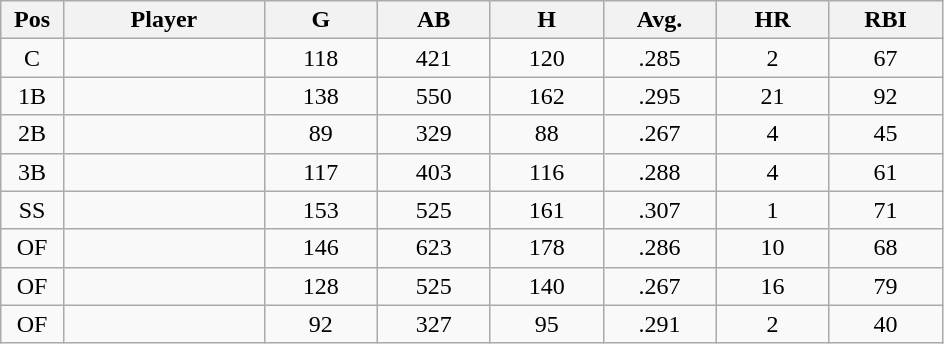<table class="wikitable sortable">
<tr>
<th bgcolor="#DDDDFF" width="5%">Pos</th>
<th bgcolor="#DDDDFF" width="16%">Player</th>
<th bgcolor="#DDDDFF" width="9%">G</th>
<th bgcolor="#DDDDFF" width="9%">AB</th>
<th bgcolor="#DDDDFF" width="9%">H</th>
<th bgcolor="#DDDDFF" width="9%">Avg.</th>
<th bgcolor="#DDDDFF" width="9%">HR</th>
<th bgcolor="#DDDDFF" width="9%">RBI</th>
</tr>
<tr align="center">
<td>C</td>
<td></td>
<td>118</td>
<td>421</td>
<td>120</td>
<td>.285</td>
<td>2</td>
<td>67</td>
</tr>
<tr align="center">
<td>1B</td>
<td></td>
<td>138</td>
<td>550</td>
<td>162</td>
<td>.295</td>
<td>21</td>
<td>92</td>
</tr>
<tr align="center">
<td>2B</td>
<td></td>
<td>89</td>
<td>329</td>
<td>88</td>
<td>.267</td>
<td>4</td>
<td>45</td>
</tr>
<tr align="center">
<td>3B</td>
<td></td>
<td>117</td>
<td>403</td>
<td>116</td>
<td>.288</td>
<td>4</td>
<td>61</td>
</tr>
<tr align="center">
<td>SS</td>
<td></td>
<td>153</td>
<td>525</td>
<td>161</td>
<td>.307</td>
<td>1</td>
<td>71</td>
</tr>
<tr align="center">
<td>OF</td>
<td></td>
<td>146</td>
<td>623</td>
<td>178</td>
<td>.286</td>
<td>10</td>
<td>68</td>
</tr>
<tr align="center">
<td>OF</td>
<td></td>
<td>128</td>
<td>525</td>
<td>140</td>
<td>.267</td>
<td>16</td>
<td>79</td>
</tr>
<tr align="center">
<td>OF</td>
<td></td>
<td>92</td>
<td>327</td>
<td>95</td>
<td>.291</td>
<td>2</td>
<td>40</td>
</tr>
</table>
